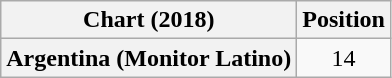<table class="wikitable plainrowheaders sortable" style="text-align:center">
<tr>
<th scope="col">Chart (2018)</th>
<th scope="col">Position</th>
</tr>
<tr>
<th scope="row">Argentina (Monitor Latino)</th>
<td>14</td>
</tr>
</table>
